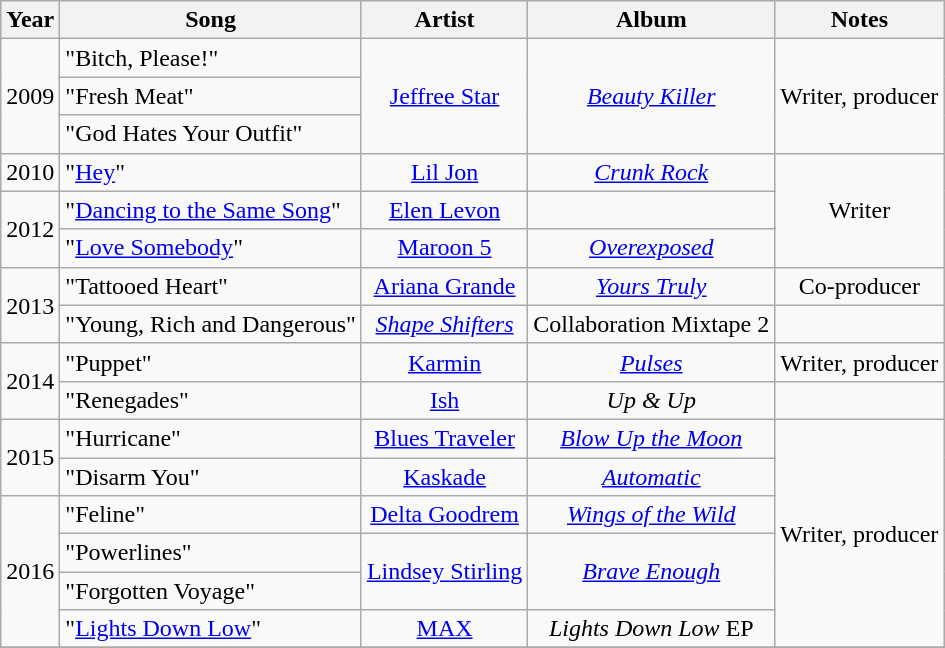<table class="wikitable plainrowheaders" style="text-align:center;">
<tr>
<th scope="col">Year</th>
<th scope="col">Song</th>
<th scope="col">Artist</th>
<th scope="col">Album</th>
<th scope="col">Notes</th>
</tr>
<tr>
<td rowspan="3">2009</td>
<td align="left">"Bitch, Please!"</td>
<td rowspan="3"><a href='#'>Jeffree Star</a></td>
<td rowspan="3"><em><a href='#'>Beauty Killer</a></em></td>
<td rowspan="3">Writer, producer</td>
</tr>
<tr>
<td align="left">"Fresh Meat"</td>
</tr>
<tr>
<td align="left">"God Hates Your Outfit"</td>
</tr>
<tr>
<td>2010</td>
<td align="left">"<a href='#'>Hey</a>"</td>
<td><a href='#'>Lil Jon</a></td>
<td><em><a href='#'>Crunk Rock</a></em></td>
<td rowspan="3">Writer</td>
</tr>
<tr>
<td rowspan="2">2012</td>
<td align="left">"<a href='#'>Dancing to the Same Song</a>"</td>
<td><a href='#'>Elen Levon</a></td>
<td></td>
</tr>
<tr>
<td align="left">"<a href='#'>Love Somebody</a>"</td>
<td><a href='#'>Maroon 5</a></td>
<td><em><a href='#'>Overexposed</a></em></td>
</tr>
<tr>
<td rowspan="2">2013</td>
<td align="left">"Tattooed Heart"</td>
<td><a href='#'>Ariana Grande</a></td>
<td><em><a href='#'>Yours Truly</a></em></td>
<td>Co-producer</td>
</tr>
<tr>
<td align="left">"Young, Rich and Dangerous"</td>
<td><em><a href='#'>Shape Shifters</a></em></td>
<td>Collaboration Mixtape 2</td>
</tr>
<tr>
<td rowspan="2">2014</td>
<td align="left">"Puppet"</td>
<td><a href='#'>Karmin</a></td>
<td><em><a href='#'>Pulses</a></em></td>
<td>Writer, producer</td>
</tr>
<tr>
<td align="left">"Renegades"</td>
<td><a href='#'>Ish</a></td>
<td><em>Up & Up</em></td>
</tr>
<tr>
<td rowspan="2">2015</td>
<td align="left">"Hurricane"</td>
<td><a href='#'>Blues Traveler</a></td>
<td><em><a href='#'>Blow Up the Moon</a></em></td>
<td rowspan="6">Writer, producer</td>
</tr>
<tr>
<td align="left">"Disarm You"</td>
<td><a href='#'>Kaskade</a></td>
<td><em><a href='#'>Automatic</a></em></td>
</tr>
<tr>
<td rowspan="4">2016</td>
<td align="left">"Feline"</td>
<td><a href='#'>Delta Goodrem</a></td>
<td><em><a href='#'>Wings of the Wild</a></em></td>
</tr>
<tr>
<td align="left">"Powerlines"</td>
<td rowspan="2"><a href='#'>Lindsey Stirling</a></td>
<td rowspan="2"><em><a href='#'>Brave Enough</a></em></td>
</tr>
<tr>
<td align="left">"Forgotten Voyage"</td>
</tr>
<tr>
<td align="left">"<a href='#'>Lights Down Low</a>"</td>
<td><a href='#'>MAX</a></td>
<td><em>Lights Down Low</em> EP</td>
</tr>
<tr>
</tr>
</table>
